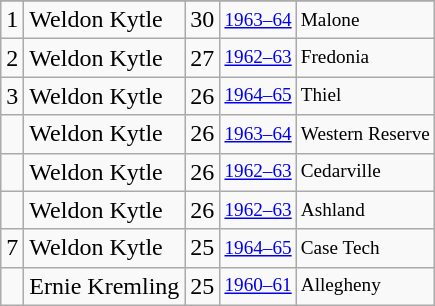<table class="wikitable">
<tr>
</tr>
<tr>
<td>1</td>
<td>Weldon Kytle</td>
<td>30</td>
<td style="font-size:80%;"><a href='#'>1963–64</a></td>
<td style="font-size:80%;">Malone</td>
</tr>
<tr>
<td>2</td>
<td>Weldon Kytle</td>
<td>27</td>
<td style="font-size:80%;"><a href='#'>1962–63</a></td>
<td style="font-size:80%;">Fredonia</td>
</tr>
<tr>
<td>3</td>
<td>Weldon Kytle</td>
<td>26</td>
<td style="font-size:80%;"><a href='#'>1964–65</a></td>
<td style="font-size:80%;">Thiel</td>
</tr>
<tr>
<td></td>
<td>Weldon Kytle</td>
<td>26</td>
<td style="font-size:80%;"><a href='#'>1963–64</a></td>
<td style="font-size:80%;">Western Reserve</td>
</tr>
<tr>
<td></td>
<td>Weldon Kytle</td>
<td>26</td>
<td style="font-size:80%;"><a href='#'>1962–63</a></td>
<td style="font-size:80%;">Cedarville</td>
</tr>
<tr>
<td></td>
<td>Weldon Kytle</td>
<td>26</td>
<td style="font-size:80%;"><a href='#'>1962–63</a></td>
<td style="font-size:80%;">Ashland</td>
</tr>
<tr>
<td>7</td>
<td>Weldon Kytle</td>
<td>25</td>
<td style="font-size:80%;"><a href='#'>1964–65</a></td>
<td style="font-size:80%;">Case Tech</td>
</tr>
<tr>
<td></td>
<td>Ernie Kremling</td>
<td>25</td>
<td style="font-size:80%;"><a href='#'>1960–61</a></td>
<td style="font-size:80%;">Allegheny</td>
</tr>
</table>
